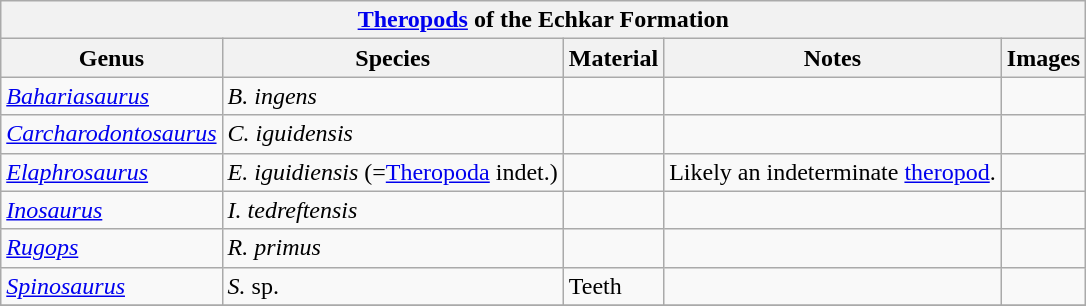<table class="wikitable" align="center">
<tr>
<th colspan="5" align="center"><strong><a href='#'>Theropods</a></strong> of the Echkar Formation</th>
</tr>
<tr>
<th>Genus</th>
<th>Species</th>
<th>Material</th>
<th>Notes</th>
<th>Images</th>
</tr>
<tr>
<td><em><a href='#'>Bahariasaurus</a></em></td>
<td><em>B. ingens</em></td>
<td></td>
<td></td>
<td></td>
</tr>
<tr>
<td><em><a href='#'>Carcharodontosaurus</a></em></td>
<td><em>C. iguidensis</em></td>
<td></td>
<td></td>
<td></td>
</tr>
<tr>
<td><em><a href='#'>Elaphrosaurus</a></em></td>
<td><em>E. iguidiensis</em> (=<a href='#'>Theropoda</a> indet.)</td>
<td></td>
<td>Likely an indeterminate <a href='#'>theropod</a>.</td>
<td></td>
</tr>
<tr>
<td><em><a href='#'>Inosaurus</a></em></td>
<td><em>I. tedreftensis</em></td>
<td></td>
<td></td>
<td></td>
</tr>
<tr>
<td><em><a href='#'>Rugops</a></em></td>
<td><em>R. primus</em></td>
<td></td>
<td></td>
<td></td>
</tr>
<tr>
<td><em><a href='#'>Spinosaurus</a></em></td>
<td><em>S.</em> sp.</td>
<td>Teeth</td>
<td></td>
<td></td>
</tr>
<tr>
</tr>
</table>
